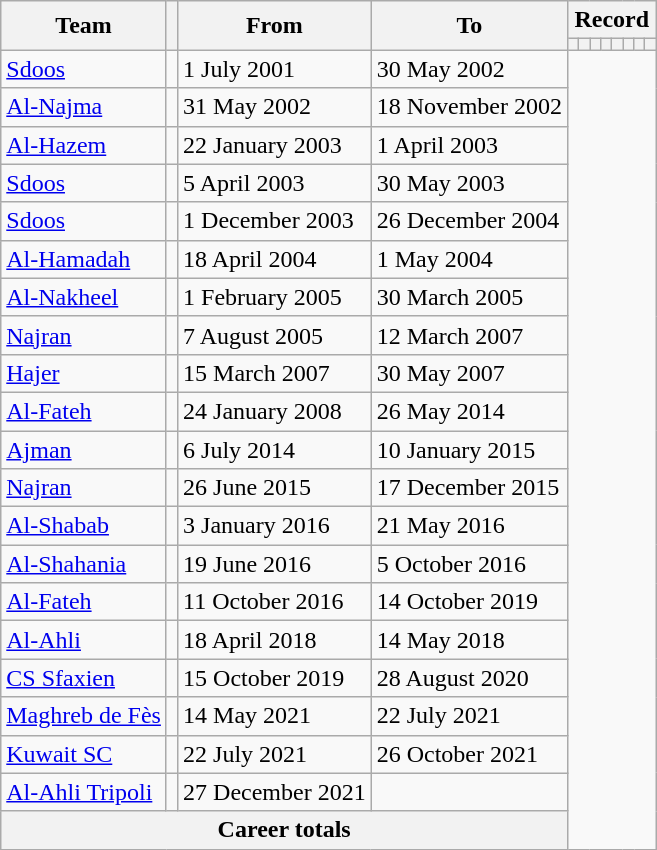<table class="wikitable" style="text-align: center">
<tr>
<th rowspan="2">Team</th>
<th rowspan="2"></th>
<th rowspan="2">From</th>
<th rowspan="2">To</th>
<th colspan="8">Record</th>
</tr>
<tr>
<th></th>
<th></th>
<th></th>
<th></th>
<th></th>
<th></th>
<th></th>
<th></th>
</tr>
<tr>
<td align=left><a href='#'>Sdoos</a></td>
<td></td>
<td align=left>1 July 2001</td>
<td align=left>30 May 2002<br></td>
</tr>
<tr>
<td align=left><a href='#'>Al-Najma</a></td>
<td></td>
<td align=left>31 May 2002</td>
<td align=left>18 November 2002<br></td>
</tr>
<tr>
<td align=left><a href='#'>Al-Hazem</a></td>
<td></td>
<td align=left>22 January 2003</td>
<td align=left>1 April 2003<br></td>
</tr>
<tr>
<td align=left><a href='#'>Sdoos</a></td>
<td></td>
<td align=left>5 April 2003</td>
<td align=left>30 May 2003<br></td>
</tr>
<tr>
<td align=left><a href='#'>Sdoos</a></td>
<td></td>
<td align=left>1 December 2003</td>
<td align=left>26 December 2004<br></td>
</tr>
<tr>
<td align=left><a href='#'>Al-Hamadah</a></td>
<td></td>
<td align=left>18 April 2004</td>
<td align=left>1 May 2004<br></td>
</tr>
<tr>
<td align=left><a href='#'>Al-Nakheel</a></td>
<td></td>
<td align=left>1 February 2005</td>
<td align=left>30 March 2005<br></td>
</tr>
<tr>
<td align=left><a href='#'>Najran</a></td>
<td></td>
<td align=left>7 August 2005</td>
<td align=left>12 March 2007<br></td>
</tr>
<tr>
<td align=left><a href='#'>Hajer</a></td>
<td></td>
<td align=left>15 March 2007</td>
<td align=left>30 May 2007<br></td>
</tr>
<tr>
<td align=left><a href='#'>Al-Fateh</a></td>
<td></td>
<td align=left>24 January 2008</td>
<td align=left>26 May 2014<br></td>
</tr>
<tr>
<td align=left><a href='#'>Ajman</a></td>
<td></td>
<td align=left>6 July 2014</td>
<td align=left>10 January 2015<br></td>
</tr>
<tr>
<td align=left><a href='#'>Najran</a></td>
<td></td>
<td align=left>26 June 2015</td>
<td align=left>17 December 2015<br></td>
</tr>
<tr>
<td align=left><a href='#'>Al-Shabab</a></td>
<td></td>
<td align=left>3 January 2016</td>
<td align=left>21 May 2016<br></td>
</tr>
<tr>
<td align=left><a href='#'>Al-Shahania</a></td>
<td></td>
<td align=left>19 June 2016</td>
<td align=left>5 October 2016<br></td>
</tr>
<tr>
<td align=left><a href='#'>Al-Fateh</a></td>
<td></td>
<td align=left>11 October 2016</td>
<td align=left>14 October 2019<br></td>
</tr>
<tr>
<td align=left><a href='#'>Al-Ahli</a></td>
<td></td>
<td align=left>18 April 2018</td>
<td align=left>14 May 2018<br></td>
</tr>
<tr>
<td align=left><a href='#'>CS Sfaxien</a></td>
<td></td>
<td align=left>15 October 2019</td>
<td align=left>28 August 2020<br></td>
</tr>
<tr>
<td align=left><a href='#'>Maghreb de Fès</a></td>
<td></td>
<td align=left>14 May 2021</td>
<td align=left>22 July 2021<br></td>
</tr>
<tr>
<td align=left><a href='#'>Kuwait SC</a></td>
<td></td>
<td align=left>22 July 2021</td>
<td align=left>26 October 2021<br></td>
</tr>
<tr>
<td align=left><a href='#'>Al-Ahli Tripoli</a></td>
<td></td>
<td align=left>27 December 2021</td>
<td align=left><br></td>
</tr>
<tr>
<th colspan=4>Career totals<br></th>
</tr>
</table>
